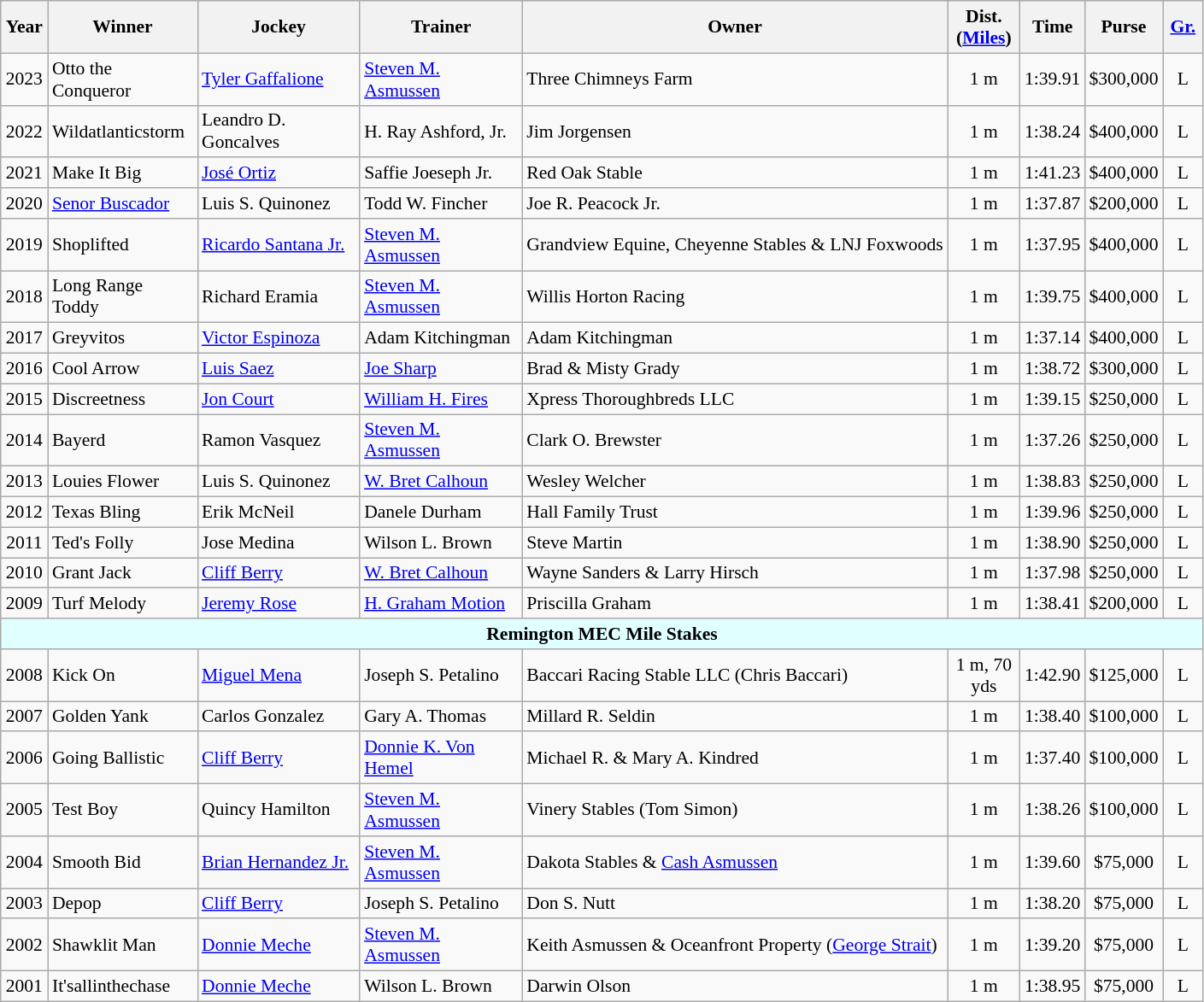<table class="wikitable sortable" style="font-size:90%">
<tr>
<th style="width:30px">Year<br></th>
<th style="width:110px">Winner<br></th>
<th style="width:120px">Jockey<br></th>
<th style="width:120px">Trainer<br></th>
<th>Owner<br></th>
<th style="width:50px">Dist.<br> <span>(<a href='#'>Miles</a>)</span></th>
<th style="width:25px">Time<br></th>
<th style="width:25px">Purse</th>
<th style="width:25px"><a href='#'>Gr.</a></th>
</tr>
<tr>
<td align=center>2023</td>
<td>Otto the Conqueror</td>
<td><a href='#'>Tyler Gaffalione</a></td>
<td><a href='#'>Steven M. Asmussen</a></td>
<td>Three Chimneys Farm</td>
<td align=center>1 m</td>
<td align=center>1:39.91</td>
<td align=center>$300,000</td>
<td align=center>L</td>
</tr>
<tr>
<td align=center>2022</td>
<td>Wildatlanticstorm</td>
<td>Leandro D. Goncalves</td>
<td>H. Ray Ashford, Jr.</td>
<td>Jim Jorgensen</td>
<td align=center>1 m</td>
<td align=center>1:38.24</td>
<td align=center>$400,000</td>
<td align=center>L</td>
</tr>
<tr>
<td align=center>2021</td>
<td>Make It Big</td>
<td><a href='#'>José Ortiz</a></td>
<td>Saffie Joeseph Jr.</td>
<td>Red Oak Stable</td>
<td align=center>1 m</td>
<td align=center>1:41.23</td>
<td align=center>$400,000</td>
<td align=center>L</td>
</tr>
<tr>
<td align=center>2020</td>
<td><a href='#'>Senor Buscador</a></td>
<td>Luis S. Quinonez</td>
<td>Todd W. Fincher</td>
<td>Joe R. Peacock Jr.</td>
<td align=center>1 m</td>
<td align=center>1:37.87</td>
<td align=center>$200,000</td>
<td align=center>L</td>
</tr>
<tr>
<td align=center>2019</td>
<td>Shoplifted</td>
<td><a href='#'>Ricardo Santana Jr.</a></td>
<td><a href='#'>Steven M. Asmussen</a></td>
<td>Grandview Equine, Cheyenne Stables & LNJ Foxwoods</td>
<td align=center>1 m</td>
<td align=center>1:37.95</td>
<td align=center>$400,000</td>
<td align=center>L</td>
</tr>
<tr>
<td align=center>2018</td>
<td>Long Range Toddy</td>
<td>Richard Eramia</td>
<td><a href='#'>Steven M. Asmussen</a></td>
<td>Willis Horton Racing</td>
<td align=center>1 m</td>
<td align=center>1:39.75</td>
<td align=center>$400,000</td>
<td align=center>L</td>
</tr>
<tr>
<td align=center>2017</td>
<td>Greyvitos</td>
<td><a href='#'>Victor Espinoza</a></td>
<td>Adam Kitchingman</td>
<td>Adam Kitchingman</td>
<td align=center>1 m</td>
<td align=center>1:37.14</td>
<td align=center>$400,000</td>
<td align=center>L</td>
</tr>
<tr>
<td align=center>2016</td>
<td>Cool Arrow</td>
<td><a href='#'>Luis Saez</a></td>
<td><a href='#'>Joe Sharp</a></td>
<td>Brad & Misty Grady</td>
<td align=center>1 m</td>
<td align=center>1:38.72</td>
<td align=center>$300,000</td>
<td align=center>L</td>
</tr>
<tr>
<td align=center>2015</td>
<td>Discreetness</td>
<td><a href='#'>Jon Court</a></td>
<td><a href='#'>William H. Fires</a></td>
<td>Xpress Thoroughbreds LLC</td>
<td align=center>1 m</td>
<td align=center>1:39.15</td>
<td align=center>$250,000</td>
<td align=center>L</td>
</tr>
<tr>
<td align=center>2014</td>
<td>Bayerd</td>
<td>Ramon Vasquez</td>
<td><a href='#'>Steven M. Asmussen</a></td>
<td>Clark O. Brewster</td>
<td align=center>1 m</td>
<td align=center>1:37.26</td>
<td align=center>$250,000</td>
<td align=center>L</td>
</tr>
<tr>
<td align=center>2013</td>
<td>Louies Flower</td>
<td>Luis S. Quinonez</td>
<td><a href='#'>W. Bret Calhoun</a></td>
<td>Wesley Welcher</td>
<td align=center>1 m</td>
<td align=center>1:38.83</td>
<td align=center>$250,000</td>
<td align=center>L</td>
</tr>
<tr>
<td align=center>2012</td>
<td>Texas Bling</td>
<td>Erik McNeil</td>
<td>Danele Durham</td>
<td>Hall Family Trust</td>
<td align=center>1 m</td>
<td align=center>1:39.96</td>
<td align=center>$250,000</td>
<td align=center>L</td>
</tr>
<tr>
<td align=center>2011</td>
<td>Ted's Folly</td>
<td>Jose Medina</td>
<td>Wilson L. Brown</td>
<td>Steve Martin</td>
<td align=center>1 m</td>
<td align=center>1:38.90</td>
<td align=center>$250,000</td>
<td align=center>L</td>
</tr>
<tr>
<td align=center>2010</td>
<td>Grant Jack</td>
<td><a href='#'>Cliff Berry</a></td>
<td><a href='#'>W. Bret Calhoun</a></td>
<td>Wayne Sanders & Larry Hirsch</td>
<td align=center>1 m</td>
<td align=center>1:37.98</td>
<td align=center>$250,000</td>
<td align=center>L</td>
</tr>
<tr>
<td align=center>2009</td>
<td>Turf Melody</td>
<td><a href='#'>Jeremy Rose</a></td>
<td><a href='#'>H. Graham Motion</a></td>
<td>Priscilla Graham</td>
<td align=center>1 m</td>
<td align=center>1:38.41</td>
<td align=center>$200,000</td>
<td align=center>L</td>
</tr>
<tr bgcolor=LightCyan>
<td align=center  colspan=10><span><strong>Remington MEC Mile Stakes</strong></span></td>
</tr>
<tr>
<td align=center>2008</td>
<td>Kick On</td>
<td><a href='#'>Miguel Mena</a></td>
<td>Joseph S. Petalino</td>
<td>Baccari Racing Stable LLC (Chris Baccari)</td>
<td align=center>1 m, 70 yds</td>
<td align=center>1:42.90</td>
<td align=center>$125,000</td>
<td align=center>L</td>
</tr>
<tr>
<td align=center>2007</td>
<td>Golden Yank</td>
<td>Carlos Gonzalez</td>
<td>Gary A. Thomas</td>
<td>Millard R. Seldin</td>
<td align=center>1 m</td>
<td align=center>1:38.40</td>
<td align=center>$100,000</td>
<td align=center>L</td>
</tr>
<tr>
<td align=center>2006</td>
<td>Going Ballistic</td>
<td><a href='#'>Cliff Berry</a></td>
<td><a href='#'>Donnie K. Von Hemel</a></td>
<td>Michael R. & Mary A. Kindred</td>
<td align=center>1 m</td>
<td align=center>1:37.40</td>
<td align=center>$100,000</td>
<td align=center>L</td>
</tr>
<tr>
<td align=center>2005</td>
<td>Test Boy</td>
<td>Quincy Hamilton</td>
<td><a href='#'>Steven M. Asmussen</a></td>
<td>Vinery Stables (Tom Simon)</td>
<td align=center>1 m</td>
<td align=center>1:38.26</td>
<td align=center>$100,000</td>
<td align=center>L</td>
</tr>
<tr>
<td align=center>2004</td>
<td>Smooth Bid</td>
<td><a href='#'>Brian Hernandez Jr.</a></td>
<td><a href='#'>Steven M. Asmussen</a></td>
<td>Dakota Stables & <a href='#'>Cash Asmussen</a></td>
<td align=center>1 m</td>
<td align=center>1:39.60</td>
<td align=center>$75,000</td>
<td align=center>L</td>
</tr>
<tr>
<td align=center>2003</td>
<td>Depop</td>
<td><a href='#'>Cliff Berry</a></td>
<td>Joseph S. Petalino</td>
<td>Don S. Nutt</td>
<td align=center>1 m</td>
<td align=center>1:38.20</td>
<td align=center>$75,000</td>
<td align=center>L</td>
</tr>
<tr>
<td align=center>2002</td>
<td>Shawklit Man</td>
<td><a href='#'>Donnie Meche</a></td>
<td><a href='#'>Steven M. Asmussen</a></td>
<td>Keith Asmussen & Oceanfront Property (<a href='#'>George Strait</a>)</td>
<td align=center>1 m</td>
<td align=center>1:39.20</td>
<td align=center>$75,000</td>
<td align=center>L</td>
</tr>
<tr>
<td align=center>2001</td>
<td>It'sallinthechase</td>
<td><a href='#'>Donnie Meche</a></td>
<td>Wilson L. Brown</td>
<td>Darwin Olson</td>
<td align=center>1 m</td>
<td align=center>1:38.95</td>
<td align=center>$75,000</td>
<td align=center>L</td>
</tr>
</table>
